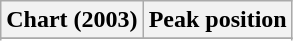<table class="wikitable sortable" border="1">
<tr>
<th>Chart (2003)</th>
<th>Peak position</th>
</tr>
<tr>
</tr>
<tr>
</tr>
</table>
